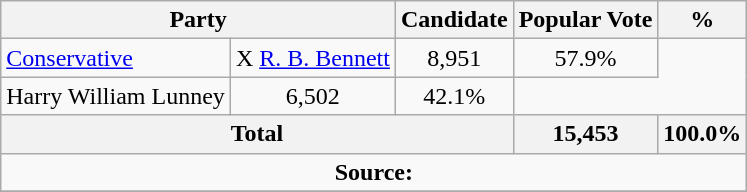<table class="wikitable">
<tr>
<th colspan="2">Party</th>
<th>Candidate</th>
<th>Popular Vote</th>
<th>%</th>
</tr>
<tr>
<td><a href='#'>Conservative</a></td>
<td> X <a href='#'>R. B. Bennett</a></td>
<td align=center>8,951</td>
<td align=center>57.9%</td>
</tr>
<tr>
<td>Harry William Lunney</td>
<td align=center>6,502</td>
<td align=center>42.1%</td>
</tr>
<tr>
<th colspan=3>Total</th>
<th>15,453</th>
<th>100.0%</th>
</tr>
<tr>
<td align="center" colspan=5><strong>Source:</strong> </td>
</tr>
<tr>
</tr>
</table>
